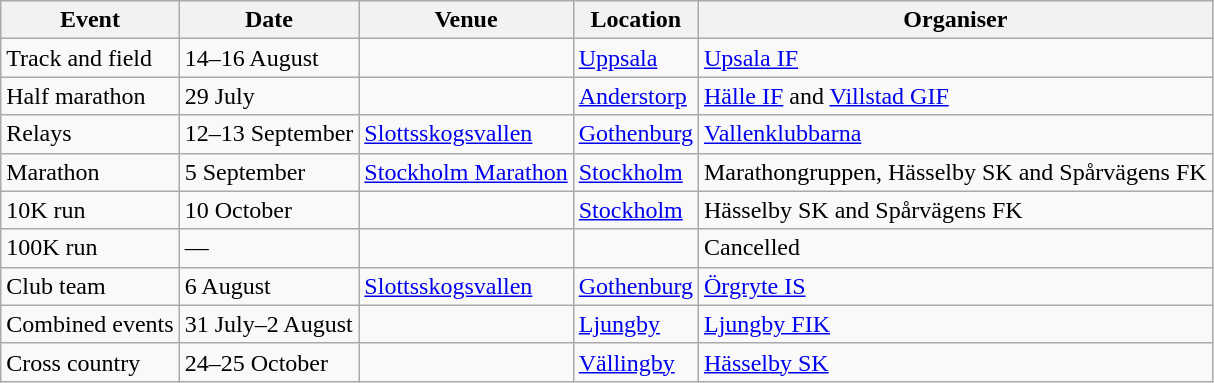<table class=wikitable>
<tr>
<th>Event</th>
<th>Date</th>
<th>Venue</th>
<th>Location</th>
<th>Organiser</th>
</tr>
<tr>
<td>Track and field</td>
<td>14–16 August</td>
<td></td>
<td><a href='#'>Uppsala</a></td>
<td><a href='#'>Upsala IF</a></td>
</tr>
<tr>
<td>Half marathon</td>
<td>29 July</td>
<td></td>
<td><a href='#'>Anderstorp</a></td>
<td><a href='#'>Hälle IF</a> and <a href='#'>Villstad GIF</a></td>
</tr>
<tr>
<td>Relays</td>
<td>12–13 September</td>
<td><a href='#'>Slottsskogsvallen</a></td>
<td><a href='#'>Gothenburg</a></td>
<td><a href='#'>Vallenklubbarna</a></td>
</tr>
<tr>
<td>Marathon</td>
<td>5 September</td>
<td><a href='#'>Stockholm Marathon</a></td>
<td><a href='#'>Stockholm</a></td>
<td>Marathongruppen, Hässelby SK and Spårvägens FK</td>
</tr>
<tr>
<td>10K run</td>
<td>10 October</td>
<td></td>
<td><a href='#'>Stockholm</a></td>
<td>Hässelby SK and Spårvägens FK</td>
</tr>
<tr>
<td>100K run</td>
<td>—</td>
<td></td>
<td></td>
<td>Cancelled</td>
</tr>
<tr>
<td>Club team</td>
<td>6 August</td>
<td><a href='#'>Slottsskogsvallen</a></td>
<td><a href='#'>Gothenburg</a></td>
<td><a href='#'>Örgryte IS</a></td>
</tr>
<tr>
<td>Combined events</td>
<td>31 July–2 August</td>
<td></td>
<td><a href='#'>Ljungby</a></td>
<td><a href='#'>Ljungby FIK</a></td>
</tr>
<tr>
<td>Cross country</td>
<td>24–25 October</td>
<td></td>
<td><a href='#'>Vällingby</a></td>
<td><a href='#'>Hässelby SK</a></td>
</tr>
</table>
